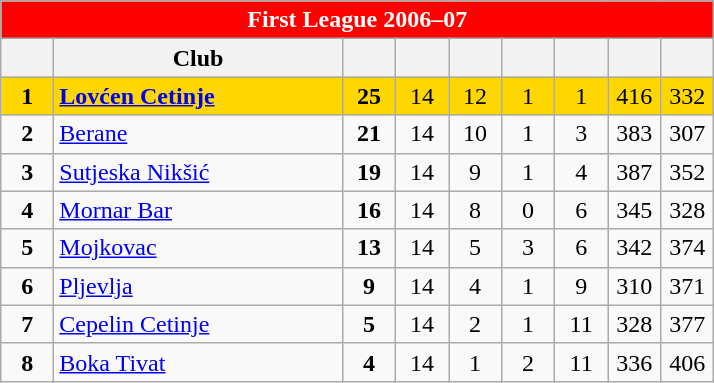<table class="wikitable" style="text-align:center">
<tr>
<th colspan=10 style="background:red;color:white;">First League 2006–07</th>
</tr>
<tr>
<th width=28></th>
<th width=185>Club</th>
<th width=28></th>
<th width=28></th>
<th width=28></th>
<th width=28></th>
<th width=28></th>
<th width=28></th>
<th width=28></th>
</tr>
<tr style="background:gold;">
<td><strong>1</strong></td>
<td align=left><strong><a href='#'>Lovćen Cetinje</a></strong></td>
<td><strong>25</strong></td>
<td>14</td>
<td>12</td>
<td>1</td>
<td>1</td>
<td>416</td>
<td>332</td>
</tr>
<tr>
<td><strong>2</strong></td>
<td align=left><a href='#'>Berane</a></td>
<td><strong>21</strong></td>
<td>14</td>
<td>10</td>
<td>1</td>
<td>3</td>
<td>383</td>
<td>307</td>
</tr>
<tr>
<td><strong>3</strong></td>
<td align=left><a href='#'>Sutjeska Nikšić</a></td>
<td><strong>19</strong></td>
<td>14</td>
<td>9</td>
<td>1</td>
<td>4</td>
<td>387</td>
<td>352</td>
</tr>
<tr>
<td><strong>4</strong></td>
<td align=left><a href='#'>Mornar Bar</a></td>
<td><strong>16</strong></td>
<td>14</td>
<td>8</td>
<td>0</td>
<td>6</td>
<td>345</td>
<td>328</td>
</tr>
<tr>
<td><strong>5</strong></td>
<td align=left><a href='#'>Mojkovac</a></td>
<td><strong>13</strong></td>
<td>14</td>
<td>5</td>
<td>3</td>
<td>6</td>
<td>342</td>
<td>374</td>
</tr>
<tr>
<td><strong>6</strong></td>
<td align=left><a href='#'>Pljevlja</a></td>
<td><strong>9</strong></td>
<td>14</td>
<td>4</td>
<td>1</td>
<td>9</td>
<td>310</td>
<td>371</td>
</tr>
<tr>
<td><strong>7</strong></td>
<td align=left><a href='#'>Cepelin Cetinje</a></td>
<td><strong>5</strong></td>
<td>14</td>
<td>2</td>
<td>1</td>
<td>11</td>
<td>328</td>
<td>377</td>
</tr>
<tr>
<td><strong>8</strong></td>
<td align=left><a href='#'>Boka Tivat</a></td>
<td><strong>4</strong></td>
<td>14</td>
<td>1</td>
<td>2</td>
<td>11</td>
<td>336</td>
<td>406</td>
</tr>
</table>
